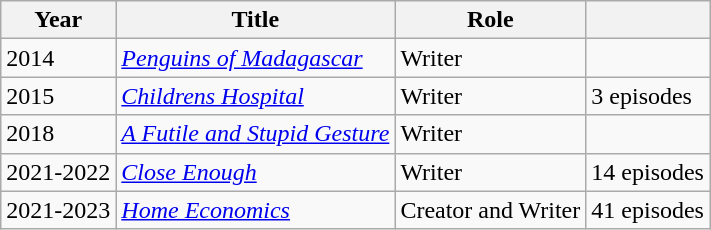<table class="wikitable">
<tr>
<th>Year</th>
<th>Title</th>
<th>Role</th>
<th></th>
</tr>
<tr>
<td>2014</td>
<td><em><a href='#'>Penguins of Madagascar</a></em></td>
<td>Writer</td>
<td></td>
</tr>
<tr>
<td>2015</td>
<td><em><a href='#'>Childrens Hospital</a></em></td>
<td>Writer</td>
<td>3 episodes</td>
</tr>
<tr>
<td>2018</td>
<td><em><a href='#'>A Futile and Stupid Gesture</a></em></td>
<td>Writer</td>
<td></td>
</tr>
<tr>
<td>2021-2022</td>
<td><em><a href='#'>Close Enough</a></em></td>
<td>Writer</td>
<td>14 episodes</td>
</tr>
<tr>
<td>2021-2023</td>
<td><em><a href='#'>Home Economics</a></em></td>
<td>Creator and Writer</td>
<td>41 episodes</td>
</tr>
</table>
